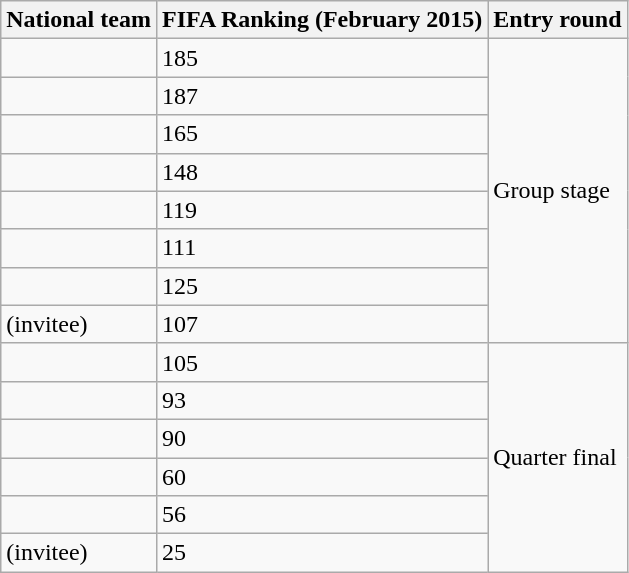<table class="wikitable sortable">
<tr>
<th>National team</th>
<th>FIFA Ranking (February 2015)</th>
<th>Entry round</th>
</tr>
<tr>
<td></td>
<td>185</td>
<td rowspan="8">Group stage</td>
</tr>
<tr>
<td></td>
<td>187</td>
</tr>
<tr>
<td></td>
<td>165</td>
</tr>
<tr>
<td></td>
<td>148</td>
</tr>
<tr>
<td></td>
<td>119</td>
</tr>
<tr>
<td></td>
<td>111</td>
</tr>
<tr>
<td></td>
<td>125</td>
</tr>
<tr>
<td> (invitee)</td>
<td>107</td>
</tr>
<tr>
<td></td>
<td>105</td>
<td rowspan="6">Quarter final</td>
</tr>
<tr>
<td></td>
<td>93</td>
</tr>
<tr>
<td></td>
<td>90</td>
</tr>
<tr>
<td></td>
<td>60</td>
</tr>
<tr>
<td></td>
<td>56</td>
</tr>
<tr>
<td> (invitee)</td>
<td>25</td>
</tr>
</table>
